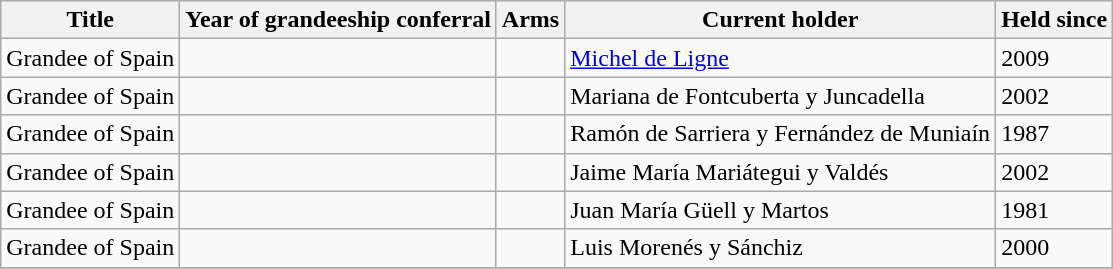<table class="wikitable sortable">
<tr>
<th>Title</th>
<th>Year of grandeeship conferral</th>
<th>Arms</th>
<th>Current holder</th>
<th>Held since</th>
</tr>
<tr>
<td>Grandee of Spain</td>
<td></td>
<td></td>
<td><a href='#'>Michel de Ligne</a></td>
<td>2009</td>
</tr>
<tr>
<td>Grandee of Spain</td>
<td></td>
<td></td>
<td>Mariana de Fontcuberta y Juncadella</td>
<td>2002</td>
</tr>
<tr>
<td>Grandee of Spain</td>
<td></td>
<td></td>
<td>Ramón de Sarriera y Fernández de Muniaín</td>
<td>1987</td>
</tr>
<tr>
<td>Grandee of Spain</td>
<td></td>
<td></td>
<td>Jaime María Mariátegui y Valdés</td>
<td>2002</td>
</tr>
<tr>
<td>Grandee of Spain</td>
<td></td>
<td></td>
<td>Juan María Güell y Martos</td>
<td>1981</td>
</tr>
<tr>
<td>Grandee of Spain</td>
<td></td>
<td></td>
<td>Luis Morenés y Sánchiz</td>
<td>2000</td>
</tr>
<tr>
</tr>
</table>
